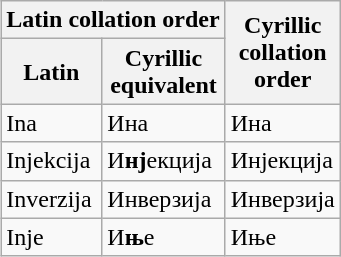<table class="wikitable" style="float:right; margin-left:1em;">
<tr>
<th colspan="2">Latin collation order</th>
<th rowspan="2">Cyrillic<br>collation<br>order</th>
</tr>
<tr>
<th><strong>Latin </strong></th>
<th><span>Cyrillic<br>equivalent</span></th>
</tr>
<tr>
<td>Ina</td>
<td><span>Ина</span></td>
<td>Ина</td>
</tr>
<tr>
<td>Injekcija</td>
<td><span>И<strong>нј</strong>екција</span></td>
<td>Инјекција</td>
</tr>
<tr>
<td>Inverzija</td>
<td><span>Инверзија</span></td>
<td>Инверзија</td>
</tr>
<tr>
<td>Inje</td>
<td><span>И<strong>њ</strong>е</span></td>
<td>Иње</td>
</tr>
</table>
